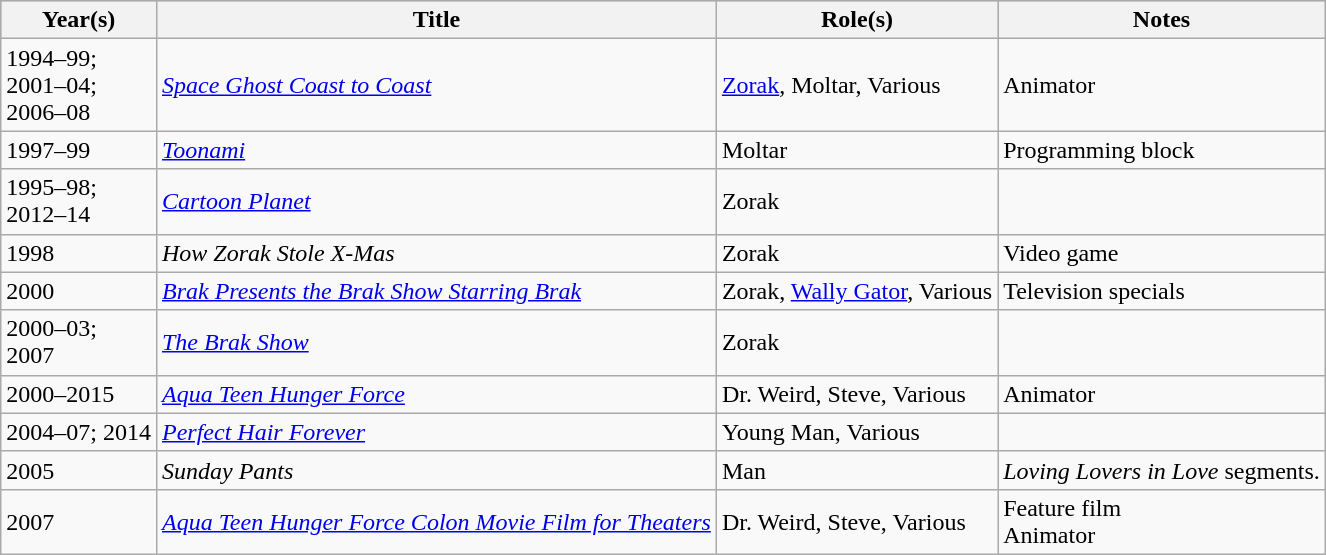<table class="wikitable">
<tr style="background:#b0c4de; text-align:center;">
<th>Year(s)</th>
<th>Title</th>
<th>Role(s)</th>
<th>Notes</th>
</tr>
<tr>
<td>1994–99;<br>2001–04;<br>2006–08</td>
<td><em><a href='#'>Space Ghost Coast to Coast</a></em></td>
<td><a href='#'>Zorak</a>, Moltar, Various</td>
<td>Animator</td>
</tr>
<tr>
<td>1997–99</td>
<td><em><a href='#'>Toonami</a></em></td>
<td>Moltar</td>
<td>Programming block</td>
</tr>
<tr>
<td>1995–98;<br>2012–14</td>
<td><em><a href='#'>Cartoon Planet</a></em></td>
<td>Zorak</td>
<td></td>
</tr>
<tr>
<td>1998</td>
<td><em>How Zorak Stole X-Mas</em></td>
<td>Zorak</td>
<td>Video game</td>
</tr>
<tr>
<td>2000</td>
<td><em><a href='#'>Brak Presents the Brak Show Starring Brak</a></em></td>
<td>Zorak, <a href='#'>Wally Gator</a>, Various</td>
<td>Television specials</td>
</tr>
<tr>
<td>2000–03;<br>2007</td>
<td><em><a href='#'>The Brak Show</a></em></td>
<td>Zorak</td>
<td></td>
</tr>
<tr>
<td>2000–2015</td>
<td><em><a href='#'>Aqua Teen Hunger Force</a></em></td>
<td>Dr. Weird, Steve, Various</td>
<td>Animator</td>
</tr>
<tr>
<td>2004–07; 2014</td>
<td><em><a href='#'>Perfect Hair Forever</a></em></td>
<td>Young Man, Various</td>
<td></td>
</tr>
<tr>
<td>2005</td>
<td><em>Sunday Pants</em></td>
<td>Man</td>
<td><em>Loving Lovers in Love</em> segments.</td>
</tr>
<tr>
<td>2007</td>
<td><em><a href='#'>Aqua Teen Hunger Force Colon Movie Film for Theaters</a></em></td>
<td>Dr. Weird, Steve, Various</td>
<td>Feature film<br>Animator</td>
</tr>
</table>
